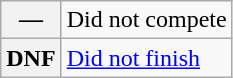<table class="wikitable">
<tr>
<th scope="row">—</th>
<td>Did not compete</td>
</tr>
<tr>
<th scope="row">DNF</th>
<td><a href='#'>Did not finish</a></td>
</tr>
</table>
